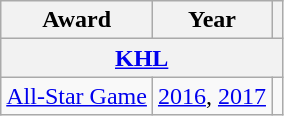<table class="wikitable">
<tr>
<th>Award</th>
<th>Year</th>
<th></th>
</tr>
<tr>
<th colspan="3"><a href='#'>KHL</a></th>
</tr>
<tr>
<td><a href='#'>All-Star Game</a></td>
<td><a href='#'>2016</a>, <a href='#'>2017</a></td>
<td></td>
</tr>
</table>
